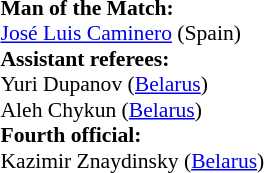<table style="width:100%; font-size:90%;">
<tr>
<td><br><strong>Man of the Match:</strong>
<br><a href='#'>José Luis Caminero</a> (Spain)<br><strong>Assistant referees:</strong>
<br>Yuri Dupanov (<a href='#'>Belarus</a>)
<br>Aleh Chykun (<a href='#'>Belarus</a>)
<br><strong>Fourth official:</strong>
<br>Kazimir Znaydinsky (<a href='#'>Belarus</a>)</td>
</tr>
</table>
